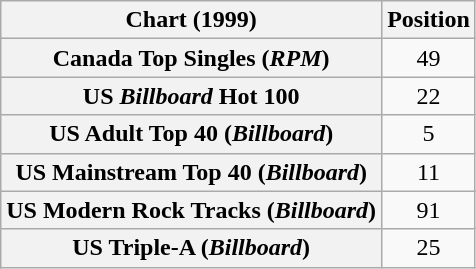<table class="wikitable sortable plainrowheaders" style="text-align:center">
<tr>
<th>Chart (1999)</th>
<th>Position</th>
</tr>
<tr>
<th scope="row">Canada Top Singles (<em>RPM</em>)</th>
<td>49</td>
</tr>
<tr>
<th scope="row">US <em>Billboard</em> Hot 100</th>
<td>22</td>
</tr>
<tr>
<th scope="row">US Adult Top 40 (<em>Billboard</em>)</th>
<td>5</td>
</tr>
<tr>
<th scope="row">US Mainstream Top 40 (<em>Billboard</em>)</th>
<td>11</td>
</tr>
<tr>
<th scope="row">US Modern Rock Tracks (<em>Billboard</em>)</th>
<td>91</td>
</tr>
<tr>
<th scope="row">US Triple-A (<em>Billboard</em>)</th>
<td>25</td>
</tr>
</table>
